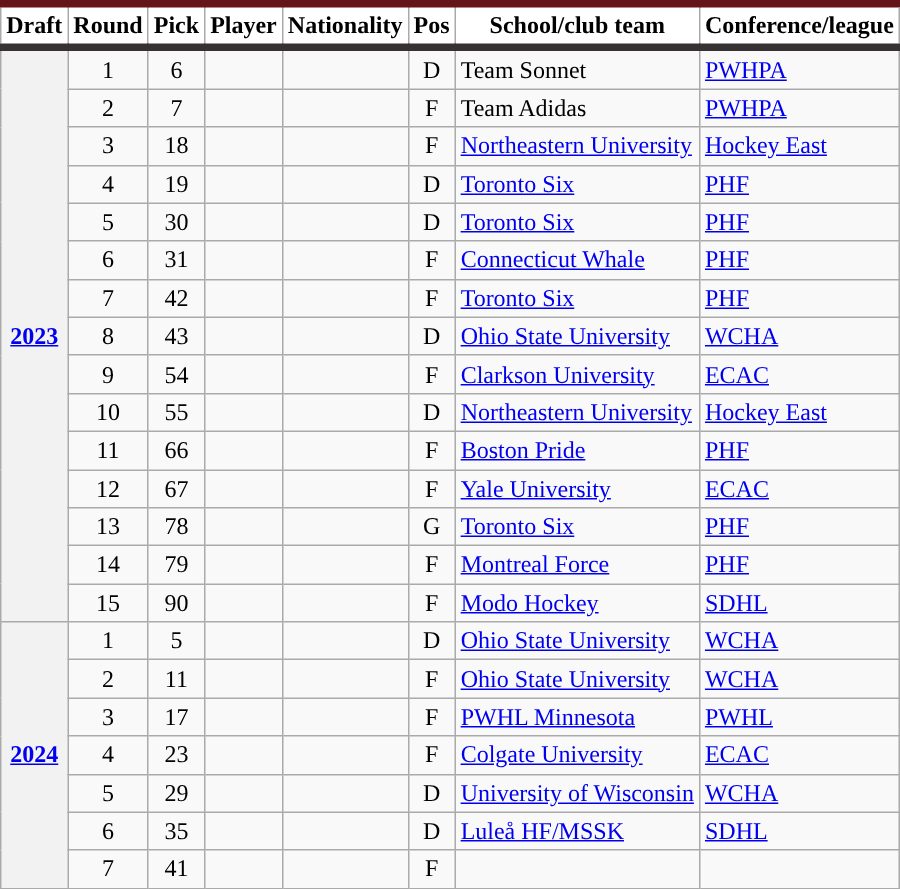<table class="wikitable sortable plainrowheaders" style="text-align:center;">
<tr style="background-color:#fff; border-top:#651517 5px solid; border-bottom:#363233 5px solid;">
<th style="background-color:#fff;" scope="col">Draft</th>
<th style="background-color:#fff;" scope="col" data-sort-type="number">Round</th>
<th style="background-color:#fff;" scope="col" data-sort-type="number">Pick</th>
<th style="background-color:#fff;" scope="col">Player</th>
<th style="background-color:#fff;" scope="col">Nationality</th>
<th style="background-color:#fff;" scope="col">Pos</th>
<th style="background-color:#fff;" scope="col;">School/club team</th>
<th style="background-color:#fff;" scope="col">Conference/league</th>
</tr>
<tr>
<th scope="rowgroup" rowspan="15"><a href='#'>2023</a></th>
<td>1</td>
<td>6</td>
<td align="left"></td>
<td align="left"></td>
<td>D</td>
<td align="left">Team Sonnet</td>
<td align="left"><a href='#'>PWHPA</a></td>
</tr>
<tr>
<td>2</td>
<td>7</td>
<td align="left"></td>
<td align="left"></td>
<td>F</td>
<td align="left">Team Adidas</td>
<td align="left"><a href='#'>PWHPA</a></td>
</tr>
<tr>
<td>3</td>
<td>18</td>
<td align="left"></td>
<td align="left"></td>
<td>F</td>
<td align="left"><a href='#'>Northeastern University</a></td>
<td align="left"><a href='#'>Hockey East</a></td>
</tr>
<tr>
<td>4</td>
<td>19</td>
<td align="left"></td>
<td align="left"></td>
<td>D</td>
<td align="left"><a href='#'>Toronto Six</a></td>
<td align="left"><a href='#'>PHF</a></td>
</tr>
<tr>
<td>5</td>
<td>30</td>
<td align="left"></td>
<td align="left"></td>
<td>D</td>
<td align="left"><a href='#'>Toronto Six</a></td>
<td align="left"><a href='#'>PHF</a></td>
</tr>
<tr>
<td>6</td>
<td>31</td>
<td align="left"></td>
<td align="left"></td>
<td>F</td>
<td align="left"><a href='#'>Connecticut Whale</a></td>
<td align="left"><a href='#'>PHF</a></td>
</tr>
<tr>
<td>7</td>
<td>42</td>
<td align="left"></td>
<td align="left"></td>
<td>F</td>
<td align="left"><a href='#'>Toronto Six</a></td>
<td align="left"><a href='#'>PHF</a></td>
</tr>
<tr>
<td>8</td>
<td>43</td>
<td align="left"></td>
<td align="left"></td>
<td>D</td>
<td align="left"><a href='#'>Ohio State University</a></td>
<td align="left"><a href='#'>WCHA</a></td>
</tr>
<tr>
<td>9</td>
<td>54</td>
<td align="left"></td>
<td align="left"></td>
<td>F</td>
<td align="left"><a href='#'>Clarkson University</a></td>
<td align="left"><a href='#'>ECAC</a></td>
</tr>
<tr>
<td>10</td>
<td>55</td>
<td align="left"></td>
<td align="left"></td>
<td>D</td>
<td align="left"><a href='#'>Northeastern University</a></td>
<td align="left"><a href='#'>Hockey East</a></td>
</tr>
<tr>
<td>11</td>
<td>66</td>
<td align="left"></td>
<td align="left"></td>
<td>F</td>
<td align="left"><a href='#'>Boston Pride</a></td>
<td align="left"><a href='#'>PHF</a></td>
</tr>
<tr>
<td>12</td>
<td>67</td>
<td align="left"></td>
<td align="left"></td>
<td>F</td>
<td align="left"><a href='#'>Yale University</a></td>
<td align="left"><a href='#'>ECAC</a></td>
</tr>
<tr>
<td>13</td>
<td>78</td>
<td align="left"></td>
<td align="left"></td>
<td>G</td>
<td align="left"><a href='#'>Toronto Six</a></td>
<td align="left"><a href='#'>PHF</a></td>
</tr>
<tr>
<td>14</td>
<td>79</td>
<td align="left"></td>
<td align="left"></td>
<td>F</td>
<td align="left"><a href='#'>Montreal Force</a></td>
<td align="left"><a href='#'>PHF</a></td>
</tr>
<tr>
<td>15</td>
<td>90</td>
<td align="left"></td>
<td align="left"></td>
<td>F</td>
<td align="left"><a href='#'>Modo Hockey</a></td>
<td align="left"><a href='#'>SDHL</a></td>
</tr>
<tr>
<th scope="rowgroup" rowspan="7"><a href='#'>2024</a></th>
<td>1</td>
<td>5</td>
<td align="left"></td>
<td align="left"></td>
<td>D</td>
<td align="left"><a href='#'>Ohio State University</a></td>
<td align="left"><a href='#'>WCHA</a></td>
</tr>
<tr>
<td>2</td>
<td>11</td>
<td align="left"></td>
<td align="left"></td>
<td>F</td>
<td align="left"><a href='#'>Ohio State University</a></td>
<td align="left"><a href='#'>WCHA</a></td>
</tr>
<tr>
<td>3</td>
<td>17</td>
<td align="left"></td>
<td align="left"></td>
<td>F</td>
<td align="left"><a href='#'>PWHL Minnesota</a></td>
<td align="left"><a href='#'>PWHL</a></td>
</tr>
<tr>
<td>4</td>
<td>23</td>
<td align="left"></td>
<td align="left"></td>
<td>F</td>
<td align="left"><a href='#'>Colgate University</a></td>
<td align="left"><a href='#'>ECAC</a></td>
</tr>
<tr>
<td>5</td>
<td>29</td>
<td align="left"></td>
<td align="left"></td>
<td>D</td>
<td align="left"><a href='#'>University of Wisconsin</a></td>
<td align="left"><a href='#'>WCHA</a></td>
</tr>
<tr>
<td>6</td>
<td>35</td>
<td align="left"></td>
<td align="left"></td>
<td>D</td>
<td align="left"><a href='#'>Luleå HF/MSSK</a></td>
<td align="left"><a href='#'>SDHL</a></td>
</tr>
<tr>
<td>7</td>
<td>41</td>
<td align="left"></td>
<td align="left"></td>
<td>F</td>
<td></td>
<td></td>
</tr>
</table>
